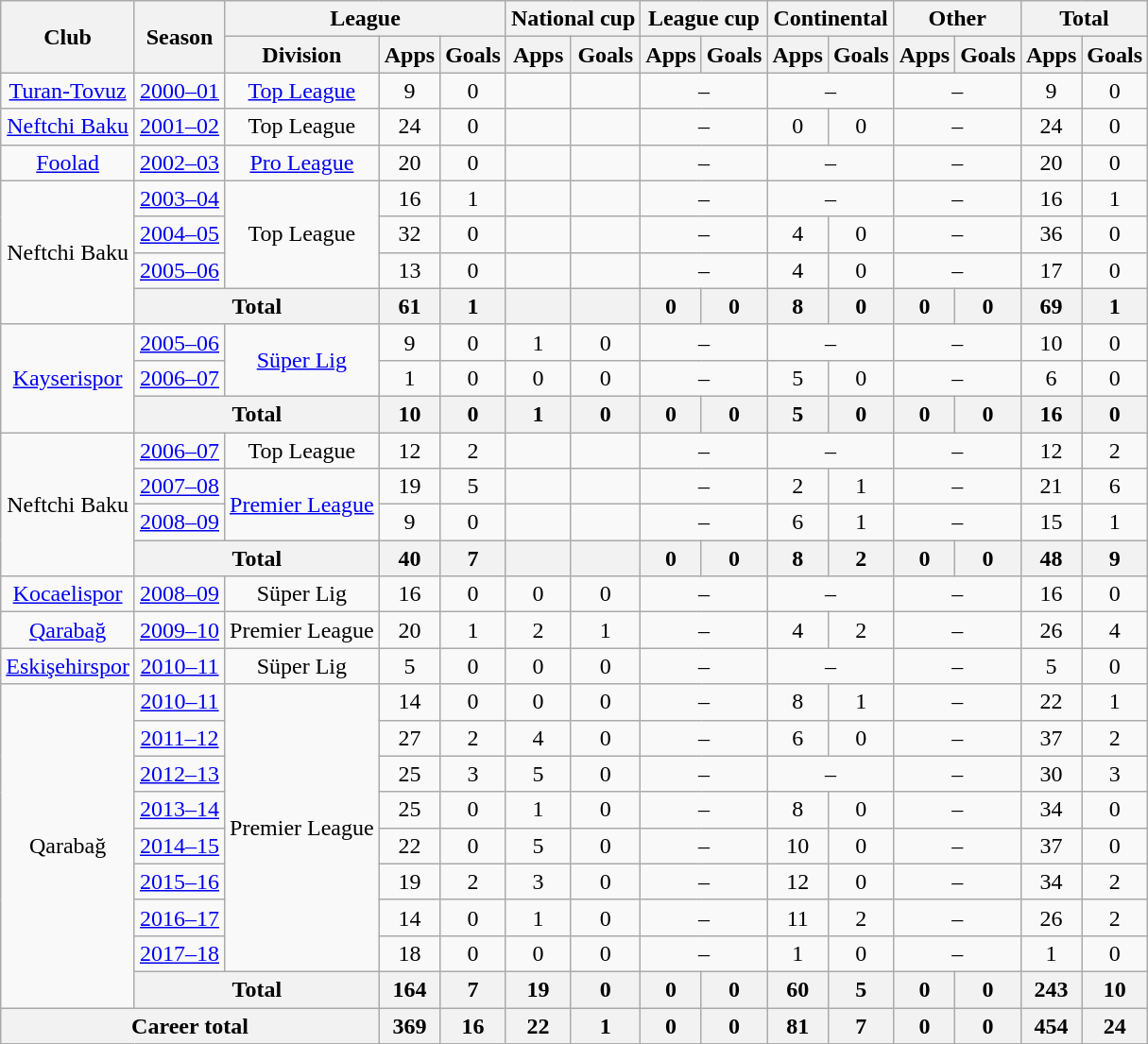<table class="wikitable" style="text-align: center;">
<tr>
<th rowspan="2">Club</th>
<th rowspan="2">Season</th>
<th colspan="3">League</th>
<th colspan="2">National cup</th>
<th colspan="2">League cup</th>
<th colspan="2">Continental</th>
<th colspan="2">Other</th>
<th colspan="2">Total</th>
</tr>
<tr>
<th>Division</th>
<th>Apps</th>
<th>Goals</th>
<th>Apps</th>
<th>Goals</th>
<th>Apps</th>
<th>Goals</th>
<th>Apps</th>
<th>Goals</th>
<th>Apps</th>
<th>Goals</th>
<th>Apps</th>
<th>Goals</th>
</tr>
<tr>
<td><a href='#'>Turan-Tovuz</a></td>
<td><a href='#'>2000–01</a></td>
<td><a href='#'>Top League</a></td>
<td>9</td>
<td>0</td>
<td></td>
<td></td>
<td colspan="2">–</td>
<td colspan="2">–</td>
<td colspan="2">–</td>
<td>9</td>
<td>0</td>
</tr>
<tr>
<td><a href='#'>Neftchi Baku</a></td>
<td><a href='#'>2001–02</a></td>
<td>Top League</td>
<td>24</td>
<td>0</td>
<td></td>
<td></td>
<td colspan="2">–</td>
<td>0</td>
<td>0</td>
<td colspan="2">–</td>
<td>24</td>
<td>0</td>
</tr>
<tr>
<td><a href='#'>Foolad</a></td>
<td><a href='#'>2002–03</a></td>
<td><a href='#'>Pro League</a></td>
<td>20</td>
<td>0</td>
<td></td>
<td></td>
<td colspan="2">–</td>
<td colspan="2">–</td>
<td colspan="2">–</td>
<td>20</td>
<td>0</td>
</tr>
<tr>
<td rowspan="4">Neftchi Baku</td>
<td><a href='#'>2003–04</a></td>
<td rowspan="3">Top League</td>
<td>16</td>
<td>1</td>
<td></td>
<td></td>
<td colspan="2">–</td>
<td colspan="2">–</td>
<td colspan="2">–</td>
<td>16</td>
<td>1</td>
</tr>
<tr>
<td><a href='#'>2004–05</a></td>
<td>32</td>
<td>0</td>
<td></td>
<td></td>
<td colspan="2">–</td>
<td>4</td>
<td>0</td>
<td colspan="2">–</td>
<td>36</td>
<td>0</td>
</tr>
<tr>
<td><a href='#'>2005–06</a></td>
<td>13</td>
<td>0</td>
<td></td>
<td></td>
<td colspan="2">–</td>
<td>4</td>
<td>0</td>
<td colspan="2">–</td>
<td>17</td>
<td>0</td>
</tr>
<tr>
<th colspan="2">Total</th>
<th>61</th>
<th>1</th>
<th></th>
<th></th>
<th>0</th>
<th>0</th>
<th>8</th>
<th>0</th>
<th>0</th>
<th>0</th>
<th>69</th>
<th>1</th>
</tr>
<tr>
<td rowspan="3"><a href='#'>Kayserispor</a></td>
<td><a href='#'>2005–06</a></td>
<td rowspan="2"><a href='#'>Süper Lig</a></td>
<td>9</td>
<td>0</td>
<td>1</td>
<td>0</td>
<td colspan="2">–</td>
<td colspan="2">–</td>
<td colspan="2">–</td>
<td>10</td>
<td>0</td>
</tr>
<tr>
<td><a href='#'>2006–07</a></td>
<td>1</td>
<td>0</td>
<td>0</td>
<td>0</td>
<td colspan="2">–</td>
<td>5</td>
<td>0</td>
<td colspan="2">–</td>
<td>6</td>
<td>0</td>
</tr>
<tr>
<th colspan="2">Total</th>
<th>10</th>
<th>0</th>
<th>1</th>
<th>0</th>
<th>0</th>
<th>0</th>
<th>5</th>
<th>0</th>
<th>0</th>
<th>0</th>
<th>16</th>
<th>0</th>
</tr>
<tr>
<td rowspan="4">Neftchi Baku</td>
<td><a href='#'>2006–07</a></td>
<td>Top League</td>
<td>12</td>
<td>2</td>
<td></td>
<td></td>
<td colspan="2">–</td>
<td colspan="2">–</td>
<td colspan="2">–</td>
<td>12</td>
<td>2</td>
</tr>
<tr>
<td><a href='#'>2007–08</a></td>
<td rowspan="2"><a href='#'>Premier League</a></td>
<td>19</td>
<td>5</td>
<td></td>
<td></td>
<td colspan="2">–</td>
<td>2</td>
<td>1</td>
<td colspan="2">–</td>
<td>21</td>
<td>6</td>
</tr>
<tr>
<td><a href='#'>2008–09</a></td>
<td>9</td>
<td>0</td>
<td></td>
<td></td>
<td colspan="2">–</td>
<td>6</td>
<td>1</td>
<td colspan="2">–</td>
<td>15</td>
<td>1</td>
</tr>
<tr>
<th colspan="2">Total</th>
<th>40</th>
<th>7</th>
<th></th>
<th></th>
<th>0</th>
<th>0</th>
<th>8</th>
<th>2</th>
<th>0</th>
<th>0</th>
<th>48</th>
<th>9</th>
</tr>
<tr>
<td><a href='#'>Kocaelispor</a></td>
<td><a href='#'>2008–09</a></td>
<td>Süper Lig</td>
<td>16</td>
<td>0</td>
<td>0</td>
<td>0</td>
<td colspan="2">–</td>
<td colspan="2">–</td>
<td colspan="2">–</td>
<td>16</td>
<td>0</td>
</tr>
<tr>
<td><a href='#'>Qarabağ</a></td>
<td><a href='#'>2009–10</a></td>
<td>Premier League</td>
<td>20</td>
<td>1</td>
<td>2</td>
<td>1</td>
<td colspan="2">–</td>
<td>4</td>
<td>2</td>
<td colspan="2">–</td>
<td>26</td>
<td>4</td>
</tr>
<tr>
<td><a href='#'>Eskişehirspor</a></td>
<td><a href='#'>2010–11</a></td>
<td>Süper Lig</td>
<td>5</td>
<td>0</td>
<td>0</td>
<td>0</td>
<td colspan="2">–</td>
<td colspan="2">–</td>
<td colspan="2">–</td>
<td>5</td>
<td>0</td>
</tr>
<tr>
<td rowspan="9">Qarabağ</td>
<td><a href='#'>2010–11</a></td>
<td rowspan="8">Premier League</td>
<td>14</td>
<td>0</td>
<td>0</td>
<td>0</td>
<td colspan="2">–</td>
<td>8</td>
<td>1</td>
<td colspan="2">–</td>
<td>22</td>
<td>1</td>
</tr>
<tr>
<td><a href='#'>2011–12</a></td>
<td>27</td>
<td>2</td>
<td>4</td>
<td>0</td>
<td colspan="2">–</td>
<td>6</td>
<td>0</td>
<td colspan="2">–</td>
<td>37</td>
<td>2</td>
</tr>
<tr>
<td><a href='#'>2012–13</a></td>
<td>25</td>
<td>3</td>
<td>5</td>
<td>0</td>
<td colspan="2">–</td>
<td colspan="2">–</td>
<td colspan="2">–</td>
<td>30</td>
<td>3</td>
</tr>
<tr>
<td><a href='#'>2013–14</a></td>
<td>25</td>
<td>0</td>
<td>1</td>
<td>0</td>
<td colspan="2">–</td>
<td>8</td>
<td>0</td>
<td colspan="2">–</td>
<td>34</td>
<td>0</td>
</tr>
<tr>
<td><a href='#'>2014–15</a></td>
<td>22</td>
<td>0</td>
<td>5</td>
<td>0</td>
<td colspan="2">–</td>
<td>10</td>
<td>0</td>
<td colspan="2">–</td>
<td>37</td>
<td>0</td>
</tr>
<tr>
<td><a href='#'>2015–16</a></td>
<td>19</td>
<td>2</td>
<td>3</td>
<td>0</td>
<td colspan="2">–</td>
<td>12</td>
<td>0</td>
<td colspan="2">–</td>
<td>34</td>
<td>2</td>
</tr>
<tr>
<td><a href='#'>2016–17</a></td>
<td>14</td>
<td>0</td>
<td>1</td>
<td>0</td>
<td colspan="2">–</td>
<td>11</td>
<td>2</td>
<td colspan="2">–</td>
<td>26</td>
<td>2</td>
</tr>
<tr>
<td><a href='#'>2017–18</a></td>
<td>18</td>
<td>0</td>
<td>0</td>
<td>0</td>
<td colspan="2">–</td>
<td>1</td>
<td>0</td>
<td colspan="2">–</td>
<td>1</td>
<td>0</td>
</tr>
<tr>
<th colspan="2">Total</th>
<th>164</th>
<th>7</th>
<th>19</th>
<th>0</th>
<th>0</th>
<th>0</th>
<th>60</th>
<th>5</th>
<th>0</th>
<th>0</th>
<th>243</th>
<th>10</th>
</tr>
<tr>
<th colspan="3">Career total</th>
<th>369</th>
<th>16</th>
<th>22</th>
<th>1</th>
<th>0</th>
<th>0</th>
<th>81</th>
<th>7</th>
<th>0</th>
<th>0</th>
<th>454</th>
<th>24</th>
</tr>
</table>
